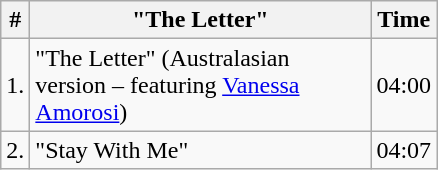<table class="wikitable">
<tr>
<th>#</th>
<th width="220">"The Letter"</th>
<th>Time</th>
</tr>
<tr>
<td>1.</td>
<td>"The Letter" (Australasian version – featuring <a href='#'>Vanessa Amorosi</a>)</td>
<td>04:00</td>
</tr>
<tr>
<td>2.</td>
<td>"Stay With Me"</td>
<td>04:07</td>
</tr>
</table>
